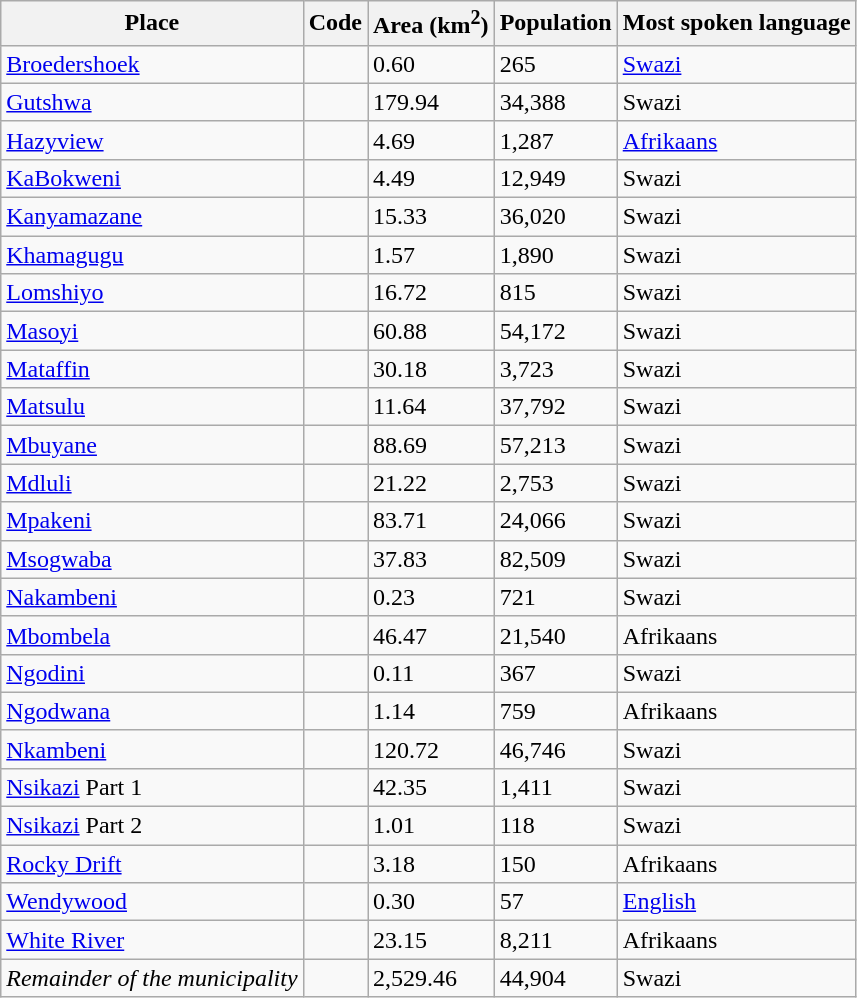<table class="wikitable sortable">
<tr>
<th>Place</th>
<th>Code</th>
<th>Area (km<sup>2</sup>)</th>
<th>Population</th>
<th>Most spoken language</th>
</tr>
<tr>
<td><a href='#'>Broedershoek</a></td>
<td></td>
<td>0.60</td>
<td>265</td>
<td><a href='#'>Swazi</a></td>
</tr>
<tr>
<td><a href='#'>Gutshwa</a></td>
<td></td>
<td>179.94</td>
<td>34,388</td>
<td>Swazi</td>
</tr>
<tr>
<td><a href='#'>Hazyview</a></td>
<td></td>
<td>4.69</td>
<td>1,287</td>
<td><a href='#'>Afrikaans</a></td>
</tr>
<tr>
<td><a href='#'>KaBokweni</a></td>
<td></td>
<td>4.49</td>
<td>12,949</td>
<td>Swazi</td>
</tr>
<tr>
<td><a href='#'>Kanyamazane</a></td>
<td></td>
<td>15.33</td>
<td>36,020</td>
<td>Swazi</td>
</tr>
<tr>
<td><a href='#'>Khamagugu</a></td>
<td></td>
<td>1.57</td>
<td>1,890</td>
<td>Swazi</td>
</tr>
<tr>
<td><a href='#'>Lomshiyo</a></td>
<td></td>
<td>16.72</td>
<td>815</td>
<td>Swazi</td>
</tr>
<tr>
<td><a href='#'>Masoyi</a></td>
<td></td>
<td>60.88</td>
<td>54,172</td>
<td>Swazi</td>
</tr>
<tr>
<td><a href='#'>Mataffin</a></td>
<td></td>
<td>30.18</td>
<td>3,723</td>
<td>Swazi</td>
</tr>
<tr>
<td><a href='#'>Matsulu</a></td>
<td></td>
<td>11.64</td>
<td>37,792</td>
<td>Swazi</td>
</tr>
<tr>
<td><a href='#'>Mbuyane</a></td>
<td></td>
<td>88.69</td>
<td>57,213</td>
<td>Swazi</td>
</tr>
<tr>
<td><a href='#'>Mdluli</a></td>
<td></td>
<td>21.22</td>
<td>2,753</td>
<td>Swazi</td>
</tr>
<tr>
<td><a href='#'>Mpakeni</a></td>
<td></td>
<td>83.71</td>
<td>24,066</td>
<td>Swazi</td>
</tr>
<tr>
<td><a href='#'>Msogwaba</a></td>
<td></td>
<td>37.83</td>
<td>82,509</td>
<td>Swazi</td>
</tr>
<tr>
<td><a href='#'>Nakambeni</a></td>
<td></td>
<td>0.23</td>
<td>721</td>
<td>Swazi</td>
</tr>
<tr>
<td><a href='#'>Mbombela</a></td>
<td></td>
<td>46.47</td>
<td>21,540</td>
<td>Afrikaans</td>
</tr>
<tr>
<td><a href='#'>Ngodini</a></td>
<td></td>
<td>0.11</td>
<td>367</td>
<td>Swazi</td>
</tr>
<tr>
<td><a href='#'>Ngodwana</a></td>
<td></td>
<td>1.14</td>
<td>759</td>
<td>Afrikaans</td>
</tr>
<tr>
<td><a href='#'>Nkambeni</a></td>
<td></td>
<td>120.72</td>
<td>46,746</td>
<td>Swazi</td>
</tr>
<tr>
<td><a href='#'>Nsikazi</a> Part 1</td>
<td></td>
<td>42.35</td>
<td>1,411</td>
<td>Swazi</td>
</tr>
<tr>
<td><a href='#'>Nsikazi</a> Part 2</td>
<td></td>
<td>1.01</td>
<td>118</td>
<td>Swazi</td>
</tr>
<tr>
<td><a href='#'>Rocky Drift</a></td>
<td></td>
<td>3.18</td>
<td>150</td>
<td>Afrikaans</td>
</tr>
<tr>
<td><a href='#'>Wendywood</a></td>
<td></td>
<td>0.30</td>
<td>57</td>
<td><a href='#'>English</a></td>
</tr>
<tr>
<td><a href='#'>White River</a></td>
<td></td>
<td>23.15</td>
<td>8,211</td>
<td>Afrikaans</td>
</tr>
<tr>
<td><em>Remainder of the municipality</em></td>
<td></td>
<td>2,529.46</td>
<td>44,904</td>
<td>Swazi</td>
</tr>
</table>
